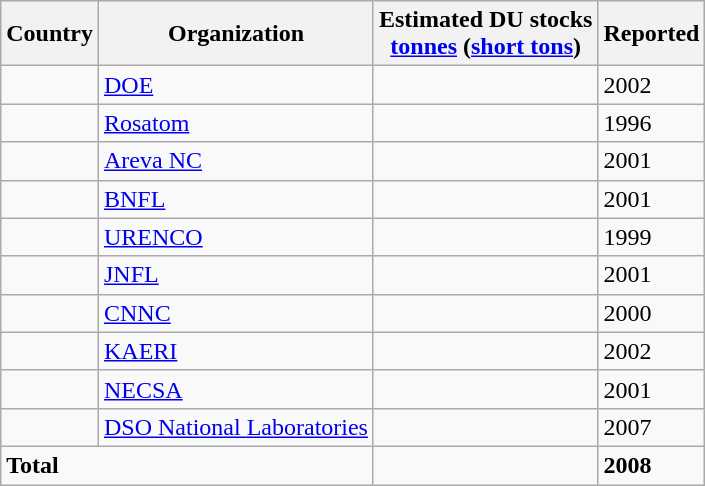<table class="wikitable">
<tr>
<th>Country</th>
<th>Organization</th>
<th>Estimated DU stocks<br><a href='#'>tonnes</a> (<a href='#'>short tons</a>)</th>
<th>Reported</th>
</tr>
<tr>
<td></td>
<td><a href='#'>DOE</a></td>
<td style="text-align:right;"></td>
<td>2002</td>
</tr>
<tr>
<td></td>
<td><a href='#'>Rosatom</a></td>
<td style="text-align:right;"></td>
<td>1996</td>
</tr>
<tr>
<td></td>
<td><a href='#'>Areva NC</a></td>
<td style="text-align:right;"></td>
<td>2001</td>
</tr>
<tr>
<td></td>
<td><a href='#'>BNFL</a></td>
<td style="text-align:right;"></td>
<td>2001</td>
</tr>
<tr>
<td></td>
<td><a href='#'>URENCO</a></td>
<td style="text-align:right;"></td>
<td>1999</td>
</tr>
<tr>
<td></td>
<td><a href='#'>JNFL</a></td>
<td style="text-align:right;"></td>
<td>2001</td>
</tr>
<tr>
<td></td>
<td><a href='#'>CNNC</a></td>
<td style="text-align:right;"></td>
<td>2000</td>
</tr>
<tr>
<td></td>
<td><a href='#'>KAERI</a></td>
<td style="text-align:right;"></td>
<td>2002</td>
</tr>
<tr>
<td></td>
<td><a href='#'>NECSA</a></td>
<td style="text-align:right;"></td>
<td>2001</td>
</tr>
<tr>
<td></td>
<td><a href='#'>DSO National Laboratories</a></td>
<td style="text-align:right;"></td>
<td>2007</td>
</tr>
<tr style="font-weight:bold;">
<td colspan=2>Total</td>
<td style="text-align:right;"></td>
<td>2008</td>
</tr>
</table>
